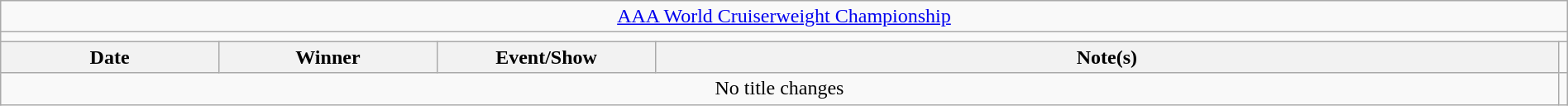<table class="wikitable" style="text-align:center; width:100%;">
<tr>
<td colspan="5"><a href='#'>AAA World Cruiserweight Championship</a></td>
</tr>
<tr>
<td colspan="5"><strong></strong></td>
</tr>
<tr>
<th width="14%">Date</th>
<th width="14%">Winner</th>
<th width="14%">Event/Show</th>
<th width="58%">Note(s)</th>
</tr>
<tr>
<td colspan="4">No title changes</td>
<td align="left"></td>
</tr>
</table>
